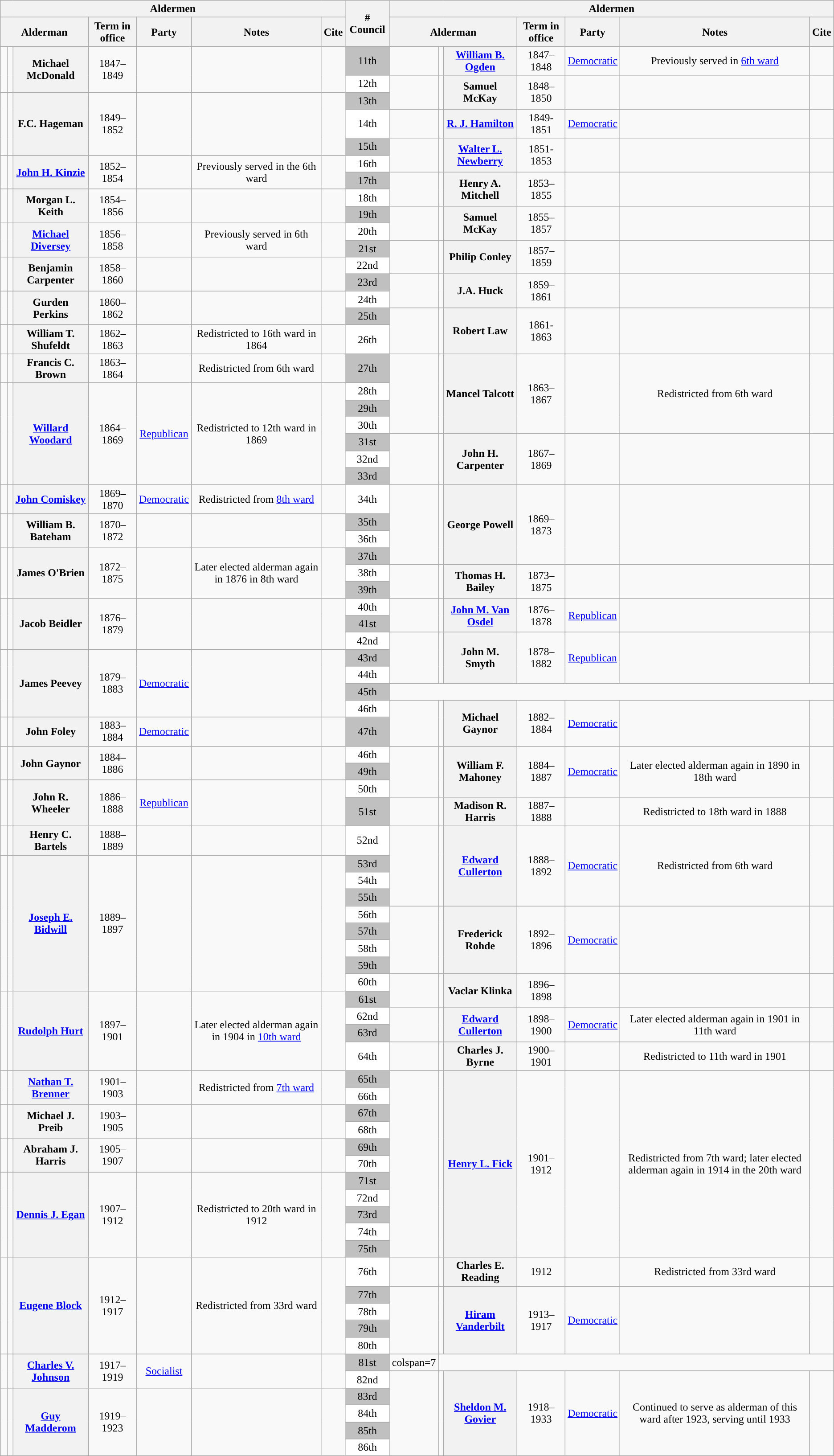<table class="wikitable" style="text-align:center;">
<tr>
<th scope="col" colspan="7">Aldermen</th>
<th rowspan=2 scope=col># Council</th>
<th scope="col" colspan="7">Aldermen</th>
</tr>
<tr>
<th scope="col" colspan="3">Alderman</th>
<th scope="col">Term in office</th>
<th scope="col">Party</th>
<th scope="col">Notes</th>
<th scope="col">Cite</th>
<th scope="col" colspan="3">Alderman</th>
<th scope="col">Term in office</th>
<th scope="col">Party</th>
<th scope="col">Notes</th>
<th scope="col">Cite</th>
</tr>
<tr>
<td rowspan=2></td>
<td rowspan=2></td>
<th rowspan=2 scope="row">Michael McDonald</th>
<td rowspan=2>1847–1849</td>
<td rowspan=2></td>
<td rowspan=2></td>
<td rowspan=2></td>
<td style= "background-color:#C0C0C0">11th</td>
<td> </td>
<td></td>
<th scope="row"><a href='#'>William B. Ogden</a></th>
<td>1847–1848</td>
<td><a href='#'>Democratic</a></td>
<td>Previously served in <a href='#'>6th ward</a></td>
<td></td>
</tr>
<tr>
<td style= "background-color:#FFFFFF">12th</td>
<td rowspan=2></td>
<td rowspan=2></td>
<th rowspan=2 scope="row">Samuel McKay</th>
<td rowspan=2>1848–1850</td>
<td rowspan=2></td>
<td rowspan=2></td>
<td rowspan=2></td>
</tr>
<tr>
<td rowspan=3></td>
<td rowspan=3></td>
<th rowspan=3 scope="row">F.C. Hageman</th>
<td rowspan=3>1849–1852</td>
<td rowspan=3></td>
<td rowspan=3></td>
<td rowspan=3></td>
<td style= "background-color:#C0C0C0">13th</td>
</tr>
<tr>
<td style= "background-color:#FFFFFF">14th</td>
<td> </td>
<td></td>
<th scope="row"><a href='#'>R. J. Hamilton</a></th>
<td>1849-1851</td>
<td><a href='#'>Democratic</a></td>
<td></td>
<td></td>
</tr>
<tr>
<td style= "background-color:#C0C0C0">15th</td>
<td rowspan=2></td>
<td rowspan=2></td>
<th rowspan=2 scope="row"><a href='#'>Walter L. Newberry</a></th>
<td rowspan=2>1851-1853</td>
<td rowspan=2></td>
<td rowspan=2></td>
<td rowspan=2></td>
</tr>
<tr>
<td rowspan=2></td>
<td rowspan=2></td>
<th rowspan=2 scope="row"><a href='#'>John H. Kinzie</a></th>
<td rowspan=2>1852–1854</td>
<td rowspan=2></td>
<td rowspan=2>Previously served in the 6th ward</td>
<td rowspan=2></td>
<td style= "background-color:#FFFFFF">16th</td>
</tr>
<tr>
<td style= "background-color:#C0C0C0">17th</td>
<td rowspan=2></td>
<td rowspan=2></td>
<th rowspan=2 scope="row">Henry A. Mitchell</th>
<td rowspan=2>1853–1855</td>
<td rowspan=2></td>
<td rowspan=2></td>
<td rowspan=2></td>
</tr>
<tr>
<td rowspan=2></td>
<td rowspan=2></td>
<th rowspan=2 scope="row">Morgan L. Keith</th>
<td rowspan=2>1854–1856</td>
<td rowspan=2></td>
<td rowspan=2></td>
<td rowspan=2></td>
<td style= "background-color:#FFFFFF">18th</td>
</tr>
<tr>
<td style= "background-color:#C0C0C0">19th</td>
<td rowspan=2></td>
<td rowspan=2></td>
<th rowspan=2 scope="row">Samuel McKay</th>
<td rowspan=2>1855–1857</td>
<td rowspan=2></td>
<td rowspan=2></td>
<td rowspan=2></td>
</tr>
<tr>
<td rowspan=2></td>
<td rowspan=2></td>
<th rowspan=2 scope="row"><a href='#'>Michael Diversey</a></th>
<td rowspan=2>1856–1858</td>
<td rowspan=2></td>
<td rowspan=2>Previously served in 6th ward</td>
<td rowspan=2></td>
<td style= "background-color:#FFFFFF">20th</td>
</tr>
<tr>
<td style= "background-color:#C0C0C0">21st</td>
<td rowspan=2></td>
<td rowspan=2></td>
<th rowspan=2 scope="row">Philip Conley</th>
<td rowspan=2>1857–1859</td>
<td rowspan=2></td>
<td rowspan=2></td>
<td rowspan=2></td>
</tr>
<tr>
<td rowspan=2></td>
<td rowspan=2></td>
<th rowspan=2 scope="row">Benjamin Carpenter</th>
<td rowspan=2>1858–1860</td>
<td rowspan=2></td>
<td rowspan=2></td>
<td rowspan=2></td>
<td style= "background-color:#FFFFFF">22nd</td>
</tr>
<tr>
<td style= "background-color:#C0C0C0">23rd</td>
<td rowspan=2></td>
<td rowspan=2></td>
<th rowspan=2 scope="row">J.A. Huck</th>
<td rowspan=2>1859–1861</td>
<td rowspan=2></td>
<td rowspan=2></td>
<td rowspan=2></td>
</tr>
<tr>
<td rowspan=2></td>
<td rowspan=2></td>
<th rowspan=2 scope="row">Gurden Perkins</th>
<td rowspan=2>1860–1862</td>
<td rowspan=2></td>
<td rowspan=2></td>
<td rowspan=2></td>
<td style= "background-color:#FFFFFF">24th</td>
</tr>
<tr>
<td style= "background-color:#C0C0C0">25th</td>
<td rowspan=2></td>
<td rowspan=2></td>
<th rowspan=2 scope="row">Robert Law</th>
<td rowspan=2>1861-1863</td>
<td rowspan=2></td>
<td rowspan=2></td>
<td rowspan=2></td>
</tr>
<tr>
<td></td>
<td></td>
<th scope="row">William T. Shufeldt</th>
<td>1862–1863</td>
<td></td>
<td>Redistricted to 16th ward in 1864</td>
<td></td>
<td style= "background-color:#FFFFFF">26th</td>
</tr>
<tr>
<td></td>
<td></td>
<th scope="row">Francis C. Brown</th>
<td>1863–1864</td>
<td></td>
<td>Redistricted from 6th ward</td>
<td></td>
<td style= "background-color:#C0C0C0">27th</td>
<td rowspan=4></td>
<td rowspan=4></td>
<th rowspan=4 scope="row">Mancel Talcott</th>
<td rowspan=4>1863–1867</td>
<td rowspan=4></td>
<td rowspan=4>Redistricted from 6th ward</td>
<td rowspan=4></td>
</tr>
<tr>
<td rowspan=6> </td>
<td rowspan=6></td>
<th rowspan=6 scope="row"><a href='#'>Willard Woodard</a></th>
<td rowspan=6>1864–1869</td>
<td rowspan=6><a href='#'>Republican</a></td>
<td rowspan=6>Redistricted to 12th ward in 1869</td>
<td rowspan=6></td>
<td style= "background-color:#FFFFFF">28th</td>
</tr>
<tr>
<td style= "background-color:#C0C0C0">29th</td>
</tr>
<tr>
<td style= "background-color:#FFFFFF">30th</td>
</tr>
<tr>
<td style= "background-color:#C0C0C0">31st</td>
<td rowspan=3></td>
<td rowspan=3></td>
<th rowspan=3 scope="row">John H. Carpenter</th>
<td rowspan=3>1867–1869</td>
<td rowspan=3></td>
<td rowspan=3></td>
<td rowspan=3></td>
</tr>
<tr>
<td style= "background-color:#FFFFFF">32nd</td>
</tr>
<tr>
<td style= "background-color:#C0C0C0">33rd</td>
</tr>
<tr>
<td> </td>
<td></td>
<th scope="row"><a href='#'>John Comiskey</a></th>
<td>1869–1870</td>
<td><a href='#'>Democratic</a></td>
<td>Redistricted from <a href='#'>8th ward</a></td>
<td></td>
<td style= "background-color:#FFFFFF">34th</td>
<td rowspan=4></td>
<td rowspan=4></td>
<th rowspan=4 scope="row">George Powell</th>
<td rowspan=4>1869–1873</td>
<td rowspan=4></td>
<td rowspan=4></td>
<td rowspan=4></td>
</tr>
<tr>
<td rowspan=2></td>
<td rowspan=2></td>
<th rowspan=2 scope="row">William B. Bateham</th>
<td rowspan=2>1870–1872</td>
<td rowspan=2></td>
<td rowspan=2></td>
<td rowspan=2></td>
<td style= "background-color:#C0C0C0">35th</td>
</tr>
<tr>
<td style= "background-color:#FFFFFF">36th</td>
</tr>
<tr>
<td rowspan=3></td>
<td rowspan=3></td>
<th rowspan=3 scope="row">James O'Brien</th>
<td rowspan=3>1872–1875</td>
<td rowspan=3></td>
<td rowspan=3>Later elected alderman again in 1876 in 8th ward</td>
<td rowspan=3></td>
<td style= "background-color:#C0C0C0">37th</td>
</tr>
<tr>
<td style= "background-color:#FFFFFF">38th</td>
<td rowspan=2></td>
<td rowspan=2></td>
<th rowspan=2 scope="row">Thomas H. Bailey</th>
<td rowspan=2>1873–1875</td>
<td rowspan=2></td>
<td rowspan=2></td>
<td rowspan=2></td>
</tr>
<tr>
<td style= "background-color:#C0C0C0">39th</td>
</tr>
<tr>
<td rowspan=3></td>
<td rowspan=3></td>
<th rowspan=3 scope="row">Jacob Beidler</th>
<td rowspan=3>1876–1879</td>
<td rowspan=3></td>
<td rowspan=3></td>
<td rowspan=3></td>
<td style= "background-color:#FFFFFF">40th</td>
<td rowspan=2> </td>
<td rowspan=2></td>
<th rowspan=2 scope="row"><a href='#'>John M. Van Osdel</a></th>
<td rowspan=2>1876–1878</td>
<td rowspan=2><a href='#'>Republican</a></td>
<td rowspan=2></td>
<td rowspan=2></td>
</tr>
<tr>
<td style= "background-color:#C0C0C0">41st</td>
</tr>
<tr>
<td style= "background-color:#FFFFFF">42nd</td>
<td rowspan=4> </td>
<td rowspan=4></td>
<th rowspan=4 scope="row">John M. Smyth</th>
<td rowspan=4>1878–1882</td>
<td rowspan=4><a href='#'>Republican</a></td>
<td rowspan=4></td>
<td rowspan=4></td>
</tr>
<tr>
</tr>
<tr>
<td rowspan=4> </td>
<td rowspan=4></td>
<th rowspan=4 scope="row">James Peevey</th>
<td rowspan=4>1879–1883</td>
<td rowspan=4><a href='#'>Democratic</a></td>
<td rowspan=4></td>
<td rowspan=4></td>
<td style= "background-color:#C0C0C0">43rd</td>
</tr>
<tr>
<td style= "background-color:#FFFFFF">44th</td>
</tr>
<tr>
<td style= "background-color:#C0C0C0">45th</td>
</tr>
<tr>
<td style= "background-color:#FFFFFF">46th</td>
<td rowspan=2> </td>
<td rowspan=2></td>
<th rowspan=2 scope="row">Michael Gaynor</th>
<td rowspan=2>1882–1884</td>
<td rowspan=2><a href='#'>Democratic</a></td>
<td rowspan=2></td>
<td rowspan=2></td>
</tr>
<tr>
<td> </td>
<td></td>
<th scope="row">John Foley</th>
<td>1883–1884</td>
<td><a href='#'>Democratic</a></td>
<td></td>
<td></td>
<td style= "background-color:#C0C0C0">47th</td>
</tr>
<tr>
<td rowspan=2></td>
<td rowspan=2></td>
<th rowspan=2 scope="row">John Gaynor</th>
<td rowspan=2>1884–1886</td>
<td rowspan=2></td>
<td rowspan=2></td>
<td rowspan=2></td>
<td style= "background-color:#FFFFFF">46th</td>
<td rowspan=3> </td>
<td rowspan=3></td>
<th rowspan=3 scope="row">William F. Mahoney</th>
<td rowspan=3>1884–1887</td>
<td rowspan=3><a href='#'>Democratic</a></td>
<td rowspan=3>Later elected alderman again in 1890 in 18th ward</td>
<td rowspan=3></td>
</tr>
<tr>
<td style= "background-color:#C0C0C0">49th</td>
</tr>
<tr>
<td rowspan=2> </td>
<td rowspan=2></td>
<th rowspan=2 scope="row">John R. Wheeler</th>
<td rowspan=2>1886–1888</td>
<td rowspan=2><a href='#'>Republican</a></td>
<td rowspan=2></td>
<td rowspan=2></td>
<td style= "background-color:#FFFFFF">50th</td>
</tr>
<tr>
<td style= "background-color:#C0C0C0">51st</td>
<td></td>
<td></td>
<th scope="row">Madison R. Harris</th>
<td>1887–1888</td>
<td></td>
<td>Redistricted to 18th ward in 1888</td>
<td></td>
</tr>
<tr>
<td></td>
<td></td>
<th scope="row">Henry C. Bartels</th>
<td>1888–1889</td>
<td></td>
<td></td>
<td></td>
<td style= "background-color:#FFFFFF">52nd</td>
<td rowspan=4> </td>
<td rowspan=4></td>
<th rowspan=4 scope="row"><a href='#'>Edward Cullerton</a></th>
<td rowspan=4>1888–1892</td>
<td rowspan=4><a href='#'>Democratic</a></td>
<td rowspan=4>Redistricted from 6th ward</td>
<td rowspan=4></td>
</tr>
<tr>
<td rowspan=8></td>
<td rowspan=8></td>
<th rowspan=8 scope="row"><a href='#'>Joseph E. Bidwill</a></th>
<td rowspan=8>1889–1897</td>
<td rowspan=8></td>
<td rowspan=8></td>
<td rowspan=8></td>
<td style= "background-color:#C0C0C0">53rd</td>
</tr>
<tr>
<td style= "background-color:#FFFFFF">54th</td>
</tr>
<tr>
<td style= "background-color:#C0C0C0">55th</td>
</tr>
<tr>
<td style= "background-color:#FFFFFF">56th</td>
<td rowspan=4> </td>
<td rowspan=4></td>
<th rowspan=4 scope="row">Frederick Rohde</th>
<td rowspan=4>1892–1896</td>
<td rowspan=4><a href='#'>Democratic</a></td>
<td rowspan=4></td>
<td rowspan=4></td>
</tr>
<tr>
<td style= "background-color:#C0C0C0">57th</td>
</tr>
<tr>
<td style= "background-color:#FFFFFF">58th</td>
</tr>
<tr>
<td style= "background-color:#C0C0C0">59th</td>
</tr>
<tr>
<td style= "background-color:#FFFFFF">60th</td>
<td rowspan=2></td>
<td rowspan=2></td>
<th rowspan=2 scope="row">Vaclar Klinka</th>
<td rowspan=2>1896–1898</td>
<td rowspan=2></td>
<td rowspan=2></td>
<td rowspan=2></td>
</tr>
<tr>
<td rowspan=4></td>
<td rowspan=4></td>
<th rowspan=4 scope="row"><a href='#'>Rudolph Hurt</a></th>
<td rowspan=4>1897–1901</td>
<td rowspan=4></td>
<td rowspan=4>Later elected alderman again in 1904 in <a href='#'>10th ward</a></td>
<td rowspan=4></td>
<td style= "background-color:#C0C0C0">61st</td>
</tr>
<tr>
<td style= "background-color:#FFFFFF">62nd</td>
<td rowspan=2> </td>
<td rowspan=2></td>
<th rowspan=2 scope="row"><a href='#'>Edward Cullerton</a></th>
<td rowspan=2>1898–1900</td>
<td rowspan=2><a href='#'>Democratic</a></td>
<td rowspan=2>Later elected alderman again in 1901 in 11th ward</td>
<td rowspan=2></td>
</tr>
<tr>
<td style= "background-color:#C0C0C0">63rd</td>
</tr>
<tr>
<td style= "background-color:#FFFFFF">64th</td>
<td></td>
<td></td>
<th scope="row">Charles J. Byrne</th>
<td>1900–1901</td>
<td></td>
<td>Redistricted to 11th ward in 1901</td>
<td></td>
</tr>
<tr>
<td rowspan=2></td>
<td rowspan=2></td>
<th rowspan=2 scope="row"><a href='#'>Nathan T. Brenner</a></th>
<td rowspan=2>1901–1903</td>
<td rowspan=2></td>
<td rowspan=2>Redistricted from <a href='#'>7th ward</a></td>
<td rowspan=2></td>
<td style= "background-color:#C0C0C0">65th</td>
<td rowspan=11></td>
<td rowspan=11></td>
<th rowspan=11 scope="row"><a href='#'>Henry L. Fick</a></th>
<td rowspan=11>1901–1912</td>
<td rowspan=11></td>
<td rowspan=11>Redistricted from 7th ward; later elected alderman again in 1914 in the 20th ward</td>
<td rowspan=11></td>
</tr>
<tr>
<td style= "background-color:#FFFFFF">66th</td>
</tr>
<tr>
<td rowspan=2></td>
<td rowspan=2></td>
<th rowspan=2 scope="row">Michael J. Preib</th>
<td rowspan=2>1903–1905</td>
<td rowspan=2></td>
<td rowspan=2></td>
<td rowspan=2></td>
<td style= "background-color:#C0C0C0">67th</td>
</tr>
<tr>
<td style= "background-color:#FFFFFF">68th</td>
</tr>
<tr>
<td rowspan=2></td>
<td rowspan=2></td>
<th rowspan=2 scope="row">Abraham J. Harris</th>
<td rowspan=2>1905–1907</td>
<td rowspan=2></td>
<td rowspan=2></td>
<td rowspan=2></td>
<td style= "background-color:#C0C0C0">69th</td>
</tr>
<tr>
<td style= "background-color:#FFFFFF">70th</td>
</tr>
<tr>
<td rowspan=5></td>
<td rowspan=5></td>
<th rowspan=5 scope="row"><a href='#'>Dennis J. Egan</a></th>
<td rowspan=5>1907–1912</td>
<td rowspan=5></td>
<td rowspan=5>Redistricted to 20th ward in 1912</td>
<td rowspan=5></td>
<td style= "background-color:#C0C0C0">71st</td>
</tr>
<tr>
<td style= "background-color:#FFFFFF">72nd</td>
</tr>
<tr>
<td style= "background-color:#C0C0C0">73rd</td>
</tr>
<tr>
<td style= "background-color:#FFFFFF">74th</td>
</tr>
<tr>
<td style= "background-color:#C0C0C0">75th</td>
</tr>
<tr>
<td rowspan=5></td>
<td rowspan=5></td>
<th rowspan=5 scope="row"><a href='#'>Eugene Block</a></th>
<td rowspan=5>1912–1917</td>
<td rowspan=5></td>
<td rowspan=5>Redistricted from 33rd ward</td>
<td rowspan=5></td>
<td style= "background-color:#FFFFFF">76th</td>
<td></td>
<td></td>
<th scope="row">Charles E. Reading</th>
<td>1912</td>
<td></td>
<td>Redistricted from 33rd ward</td>
<td></td>
</tr>
<tr>
<td style= "background-color:#C0C0C0">77th</td>
<td rowspan=4> </td>
<td rowspan=4></td>
<th rowspan=4 scope="row"><a href='#'>Hiram Vanderbilt</a></th>
<td rowspan=4>1913–1917</td>
<td rowspan=4><a href='#'>Democratic</a></td>
<td rowspan=4></td>
<td rowspan=4></td>
</tr>
<tr>
<td style= "background-color:#FFFFFF">78th</td>
</tr>
<tr>
<td style= "background-color:#C0C0C0">79th</td>
</tr>
<tr>
<td style= "background-color:#FFFFFF">80th</td>
</tr>
<tr>
<td rowspan=2> </td>
<td rowspan=2></td>
<th rowspan=2 scope="row"><a href='#'>Charles V. Johnson</a></th>
<td rowspan=2>1917–1919</td>
<td rowspan=2><a href='#'>Socialist</a></td>
<td rowspan=2></td>
<td rowspan=2></td>
<td style= "background-color:#C0C0C0">81st</td>
<td>colspan=7 </td>
</tr>
<tr>
<td style= "background-color:#FFFFFF">82nd</td>
<td rowspan=5> </td>
<td rowspan=5></td>
<th rowspan=5 scope="row"><a href='#'>Sheldon M. Govier</a></th>
<td rowspan=5>1918–1933</td>
<td rowspan=5><a href='#'>Democratic</a></td>
<td rowspan=5>Continued to serve as alderman of this ward after 1923, serving until 1933</td>
<td rowspan=5></td>
</tr>
<tr>
<td rowspan=4></td>
<td rowspan=4></td>
<th rowspan=4 scope="row"><a href='#'>Guy Madderom</a></th>
<td rowspan=4>1919–1923</td>
<td rowspan=4></td>
<td rowspan=4></td>
<td rowspan=4></td>
<td style= "background-color:#C0C0C0">83rd</td>
</tr>
<tr>
<td style= "background-color:#FFFFFF">84th</td>
</tr>
<tr>
<td style= "background-color:#C0C0C0">85th</td>
</tr>
<tr>
<td style= "background-color:#FFFFFF">86th</td>
</tr>
</table>
